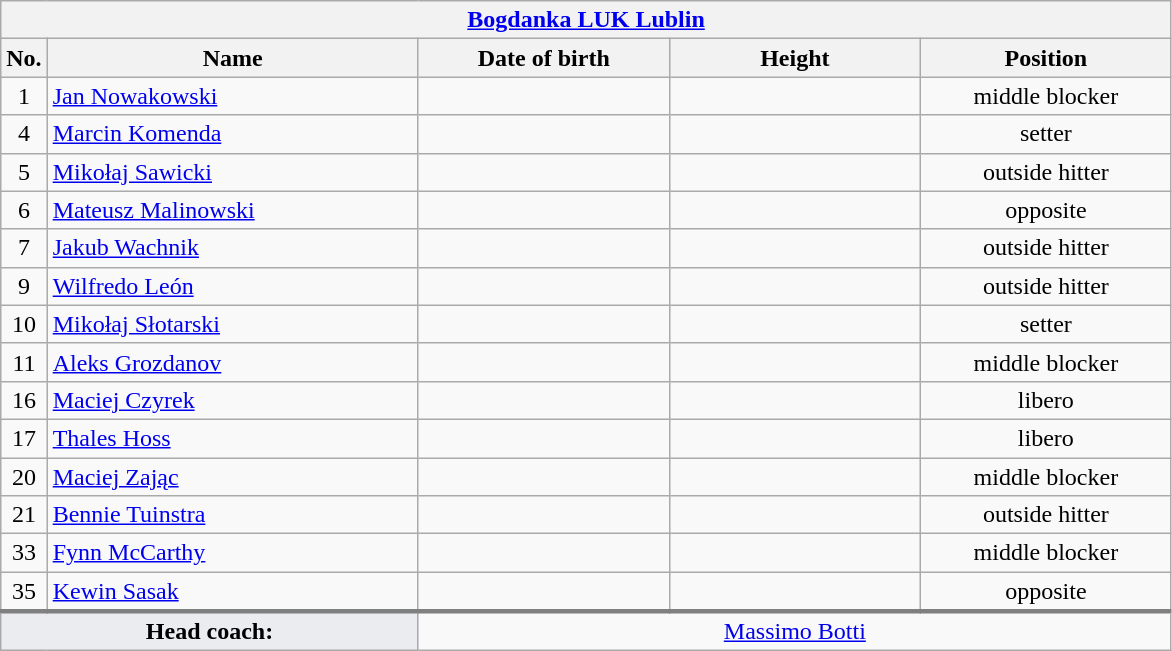<table class="wikitable collapsible collapsed" style="font-size:100%; text-align:center">
<tr>
<th colspan=5 style="width:30em"><a href='#'>Bogdanka LUK Lublin</a></th>
</tr>
<tr>
<th>No.</th>
<th style="width:15em">Name</th>
<th style="width:10em">Date of birth</th>
<th style="width:10em">Height</th>
<th style="width:10em">Position</th>
</tr>
<tr>
<td>1</td>
<td align=left> <a href='#'>Jan Nowakowski</a></td>
<td align=right></td>
<td></td>
<td>middle blocker</td>
</tr>
<tr>
<td>4</td>
<td align=left> <a href='#'>Marcin Komenda</a></td>
<td align=right></td>
<td></td>
<td>setter</td>
</tr>
<tr>
<td>5</td>
<td align=left> <a href='#'>Mikołaj Sawicki</a></td>
<td align=right></td>
<td></td>
<td>outside hitter</td>
</tr>
<tr>
<td>6</td>
<td align=left> <a href='#'>Mateusz Malinowski</a></td>
<td align=right></td>
<td></td>
<td>opposite</td>
</tr>
<tr>
<td>7</td>
<td align=left> <a href='#'>Jakub Wachnik</a></td>
<td align=right></td>
<td></td>
<td>outside hitter</td>
</tr>
<tr>
<td>9</td>
<td align=left> <a href='#'>Wilfredo León</a></td>
<td align=right></td>
<td></td>
<td>outside hitter</td>
</tr>
<tr>
<td>10</td>
<td align=left> <a href='#'>Mikołaj Słotarski</a></td>
<td align=right></td>
<td></td>
<td>setter</td>
</tr>
<tr>
<td>11</td>
<td align=left> <a href='#'>Aleks Grozdanov</a></td>
<td align=right></td>
<td></td>
<td>middle blocker</td>
</tr>
<tr>
<td>16</td>
<td align=left> <a href='#'>Maciej Czyrek</a></td>
<td align=right></td>
<td></td>
<td>libero</td>
</tr>
<tr>
<td>17</td>
<td align=left> <a href='#'>Thales Hoss</a></td>
<td align=right></td>
<td></td>
<td>libero</td>
</tr>
<tr>
<td>20</td>
<td align=left> <a href='#'>Maciej Zając</a></td>
<td align=right></td>
<td></td>
<td>middle blocker</td>
</tr>
<tr>
<td>21</td>
<td align=left> <a href='#'>Bennie Tuinstra</a></td>
<td align=right></td>
<td></td>
<td>outside hitter</td>
</tr>
<tr>
<td>33</td>
<td align=left> <a href='#'>Fynn McCarthy</a></td>
<td align=right></td>
<td></td>
<td>middle blocker</td>
</tr>
<tr>
<td>35</td>
<td align=left> <a href='#'>Kewin Sasak</a></td>
<td align=right></td>
<td></td>
<td>opposite</td>
</tr>
<tr style="border-top: 3px solid grey">
<td colspan=2 style="background:#EAECF0"><strong>Head coach:</strong></td>
<td colspan=3> <a href='#'>Massimo Botti</a></td>
</tr>
</table>
